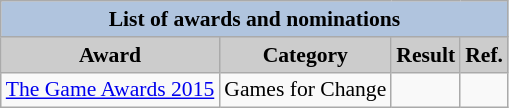<table class="wikitable" style="font-size:90%;">
<tr>
<th colspan="4" style="background:#B0C4DE;">List of awards and nominations</th>
</tr>
<tr>
<th style="background:#ccc;">Award</th>
<th style="background:#ccc;">Category</th>
<th style="background:#ccc;">Result</th>
<th style="background:#ccc;">Ref.</th>
</tr>
<tr>
<td><a href='#'>The Game Awards 2015</a></td>
<td>Games for Change</td>
<td></td>
<td></td>
</tr>
</table>
